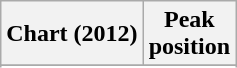<table class="wikitable">
<tr>
<th scope="col">Chart (2012)</th>
<th scope="col">Peak<br>position</th>
</tr>
<tr>
</tr>
<tr>
</tr>
</table>
